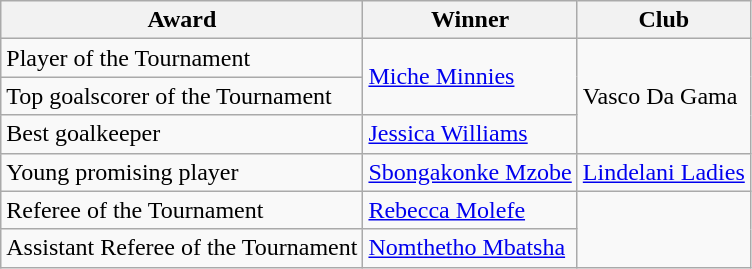<table class="wikitable">
<tr>
<th>Award</th>
<th>Winner</th>
<th>Club</th>
</tr>
<tr>
<td>Player of the Tournament</td>
<td rowspan="2"><a href='#'>Miche Minnies</a></td>
<td rowspan="3">Vasco Da Gama</td>
</tr>
<tr>
<td>Top goalscorer of the Tournament</td>
</tr>
<tr>
<td>Best goalkeeper</td>
<td><a href='#'>Jessica Williams</a></td>
</tr>
<tr>
<td>Young promising player</td>
<td><a href='#'>Sbongakonke Mzobe</a></td>
<td><a href='#'>Lindelani Ladies</a></td>
</tr>
<tr>
<td>Referee of the Tournament</td>
<td><a href='#'>Rebecca Molefe</a></td>
<td rowspan="2"></td>
</tr>
<tr>
<td>Assistant Referee of the Tournament</td>
<td><a href='#'>Nomthetho Mbatsha</a></td>
</tr>
</table>
